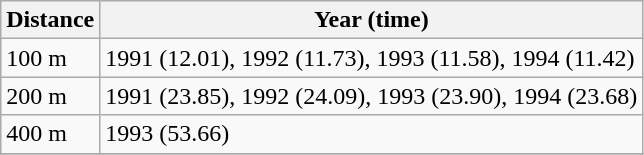<table class="wikitable">
<tr>
<th>Distance</th>
<th>Year (time)</th>
</tr>
<tr>
<td>100 m</td>
<td>1991 (12.01), 1992 (11.73), 1993 (11.58), 1994 (11.42)</td>
</tr>
<tr>
<td>200 m</td>
<td>1991 (23.85), 1992 (24.09), 1993 (23.90), 1994 (23.68)</td>
</tr>
<tr>
<td>400 m</td>
<td>1993 (53.66)</td>
</tr>
<tr>
</tr>
</table>
